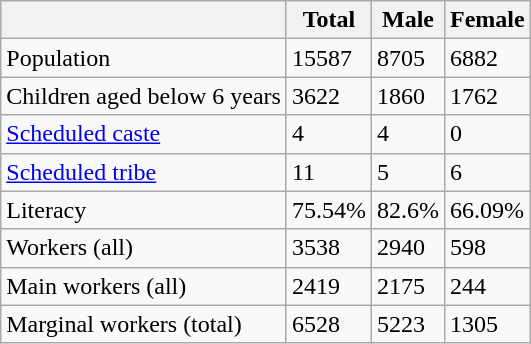<table class="wikitable sortable">
<tr>
<th></th>
<th>Total</th>
<th>Male</th>
<th>Female</th>
</tr>
<tr>
<td>Population</td>
<td>15587</td>
<td>8705</td>
<td>6882</td>
</tr>
<tr>
<td>Children aged below 6 years</td>
<td>3622</td>
<td>1860</td>
<td>1762</td>
</tr>
<tr>
<td><a href='#'>Scheduled caste</a></td>
<td>4</td>
<td>4</td>
<td>0</td>
</tr>
<tr>
<td><a href='#'>Scheduled tribe</a></td>
<td>11</td>
<td>5</td>
<td>6</td>
</tr>
<tr>
<td>Literacy</td>
<td>75.54%</td>
<td>82.6%</td>
<td>66.09%</td>
</tr>
<tr>
<td>Workers (all)</td>
<td>3538</td>
<td>2940</td>
<td>598</td>
</tr>
<tr>
<td>Main workers (all)</td>
<td>2419</td>
<td>2175</td>
<td>244</td>
</tr>
<tr>
<td>Marginal workers (total)</td>
<td>6528</td>
<td>5223</td>
<td>1305</td>
</tr>
</table>
